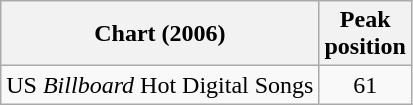<table class="wikitable">
<tr>
<th>Chart (2006)</th>
<th>Peak<br>position</th>
</tr>
<tr>
<td>US <em>Billboard</em> Hot Digital Songs</td>
<td style="text-align:center;">61</td>
</tr>
</table>
